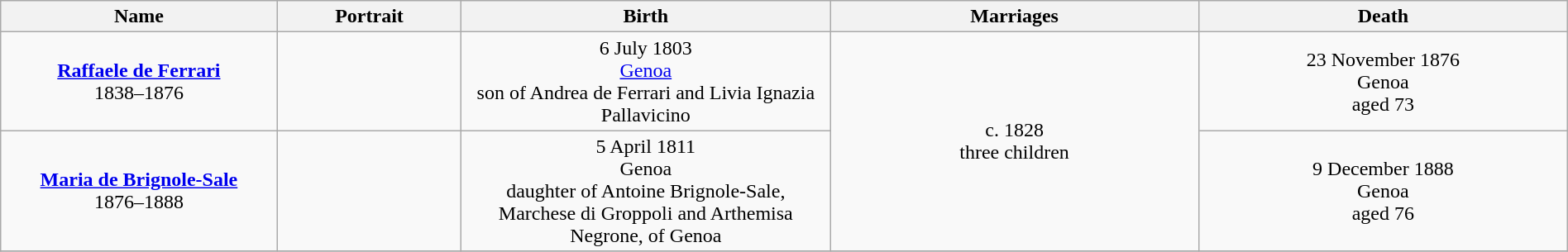<table style="text-align:center; width:100%" class="wikitable">
<tr>
<th width=15%>Name</th>
<th width=10%>Portrait</th>
<th width=20%>Birth</th>
<th width=20%>Marriages</th>
<th width=20%>Death</th>
</tr>
<tr>
<td width=auto><strong><a href='#'>Raffaele de Ferrari</a></strong><br>1838–1876</td>
<td></td>
<td>6 July 1803<br><a href='#'>Genoa</a><br>son of Andrea de Ferrari and Livia Ignazia Pallavicino</td>
<td rowspan="2">c. 1828<br>three children</td>
<td>23 November 1876<br>Genoa<br>aged 73</td>
</tr>
<tr>
<td width=auto><strong><a href='#'>Maria de Brignole-Sale</a></strong><br>1876–1888</td>
<td></td>
<td>5 April 1811<br>Genoa<br>daughter of Antoine Brignole-Sale, Marchese di Groppoli and Arthemisa Negrone, of Genoa</td>
<td>9 December 1888<br>Genoa<br>aged 76</td>
</tr>
<tr>
</tr>
</table>
